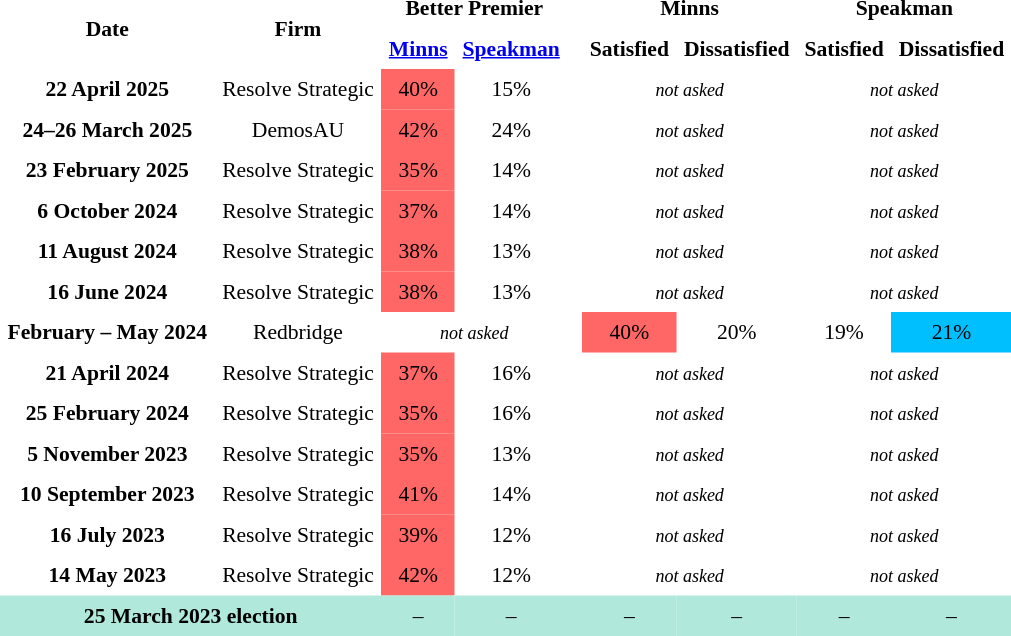<table class="toccolours" cellpadding="5" cellspacing="0" style="text-align:center; margin-right:.5em; margin-top:.4em; font-size:90%;">
<tr>
<th rowspan="2">Date</th>
<th rowspan="2">Firm</th>
<th colspan="2">Better Premier</th>
<th></th>
<th colspan="2">Minns</th>
<th colspan="2">Speakman</th>
</tr>
<tr>
<th><a href='#'>Minns</a></th>
<th><a href='#'>Speakman</a></th>
<th></th>
<th>Satisfied</th>
<th>Dissatisfied</th>
<th>Satisfied</th>
<th>Dissatisfied</th>
</tr>
<tr>
<th>22 April 2025</th>
<td>Resolve Strategic</td>
<td style="background:#f66;">40%</td>
<td>15%</td>
<td></td>
<td colspan=2><small><em>not asked</em></small></td>
<td colspan=2><small><em>not asked</em></small></td>
<td></td>
</tr>
<tr>
<th>24–26 March 2025</th>
<td>DemosAU</td>
<td style="background:#f66;">42%</td>
<td>24%</td>
<td></td>
<td colspan=2><small><em>not asked</em></small></td>
<td colspan=2><small><em>not asked</em></small></td>
<td></td>
</tr>
<tr>
<th>23 February 2025</th>
<td>Resolve Strategic</td>
<td style="background:#f66;">35%</td>
<td>14%</td>
<td></td>
<td colspan=2><small><em>not asked</em></small></td>
<td colspan=2><small><em>not asked</em></small></td>
<td></td>
</tr>
<tr>
<th>6 October 2024</th>
<td>Resolve Strategic</td>
<td style="background:#f66;">37%</td>
<td>14%</td>
<td></td>
<td colspan=2><small><em>not asked</em></small></td>
<td colspan=2><small><em>not asked</em></small></td>
<td></td>
</tr>
<tr>
<th>11 August 2024</th>
<td>Resolve Strategic</td>
<td style="background:#f66;">38%</td>
<td>13%</td>
<td></td>
<td colspan=2><small><em>not asked</em></small></td>
<td colspan=2><small><em>not asked</em></small></td>
<td></td>
</tr>
<tr>
<th>16 June 2024</th>
<td>Resolve Strategic</td>
<td style="background:#f66;">38%</td>
<td>13%</td>
<td></td>
<td colspan=2><small><em>not asked</em></small></td>
<td colspan=2><small><em>not asked</em></small></td>
<td></td>
</tr>
<tr>
<th>February – May 2024</th>
<td>Redbridge</td>
<td colspan=2><small><em>not asked</em></small></td>
<td></td>
<td style="background:#f66;">40%</td>
<td>20%</td>
<td>19%</td>
<td style="background:#00bfff;">21%</td>
</tr>
<tr>
<th>21 April 2024</th>
<td>Resolve Strategic</td>
<td style="background:#f66;">37%</td>
<td>16%</td>
<td></td>
<td colspan=2><small><em>not asked</em></small></td>
<td colspan=2><small><em>not asked</em></small></td>
<td></td>
</tr>
<tr>
<th>25 February 2024</th>
<td>Resolve Strategic</td>
<td style="background:#f66;">35%</td>
<td>16%</td>
<td></td>
<td colspan=2><small><em>not asked</em></small></td>
<td colspan=2><small><em>not asked</em></small></td>
<td></td>
</tr>
<tr>
<th>5 November 2023</th>
<td>Resolve Strategic</td>
<td style="background:#f66;">35%</td>
<td>13%</td>
<td></td>
<td colspan=2><small><em>not asked</em></small></td>
<td colspan=2><small><em>not asked</em></small></td>
<td></td>
</tr>
<tr>
<th>10 September 2023</th>
<td>Resolve Strategic</td>
<td style="background:#f66;">41%</td>
<td>14%</td>
<td></td>
<td colspan=2><small><em>not asked</em></small></td>
<td colspan=2><small><em>not asked</em></small></td>
<td></td>
</tr>
<tr>
<th>16 July 2023</th>
<td>Resolve Strategic</td>
<td style="background:#f66;">39%</td>
<td>12%</td>
<td></td>
<td colspan=2><small><em>not asked</em></small></td>
<td colspan=2><small><em>not asked</em></small></td>
<td></td>
</tr>
<tr>
<th>14 May 2023</th>
<td>Resolve Strategic</td>
<td style="background:#f66;">42%</td>
<td>12%</td>
<td></td>
<td colspan=2><small><em>not asked</em></small></td>
<td colspan=2><small><em>not asked</em></small></td>
<td></td>
</tr>
<tr>
<th style="text-align:center; background:#b0e9db;" colspan="2"><strong>25 March 2023 election</strong></th>
<td style="background:#b0e9db;">–</td>
<td style="background:#b0e9db;">–</td>
<td style="background:#b0e9db;"></td>
<td style="background:#b0e9db;">–</td>
<td style="background:#b0e9db;">–</td>
<td style="background:#b0e9db;">–</td>
<td style="background:#b0e9db;">–</td>
</tr>
</table>
